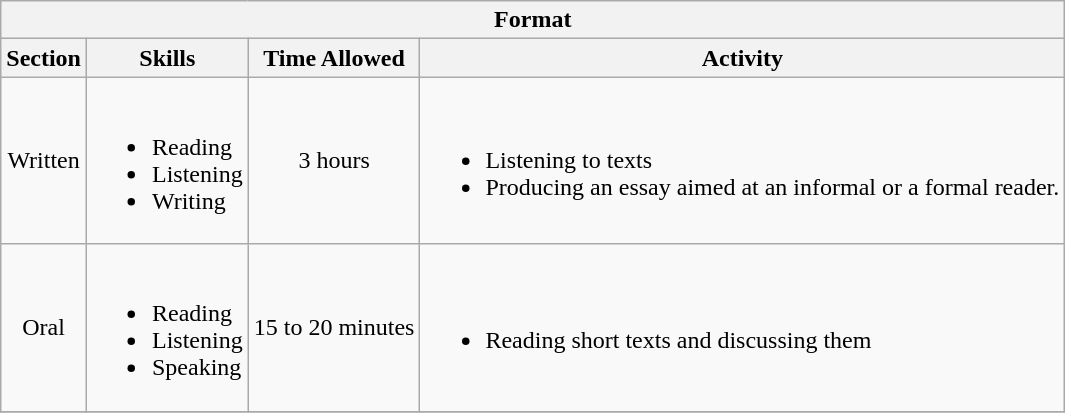<table class="wikitable">
<tr>
<th colspan=4>Format</th>
</tr>
<tr>
<th align="center">Section</th>
<th align="center">Skills</th>
<th align="center">Time Allowed</th>
<th align="center">Activity</th>
</tr>
<tr>
<td align="center">Written</td>
<td align="left"><br><ul><li>Reading</li><li>Listening</li><li>Writing</li></ul></td>
<td align="center">3 hours</td>
<td align="left"><br><ul><li>Listening to texts</li><li>Producing an essay aimed at an informal or a formal reader.</li></ul></td>
</tr>
<tr>
<td align="center">Oral</td>
<td align="left"><br><ul><li>Reading</li><li>Listening</li><li>Speaking</li></ul></td>
<td align="center">15 to 20 minutes</td>
<td align="left"><br><ul><li>Reading short texts and discussing them</li></ul></td>
</tr>
<tr>
</tr>
</table>
